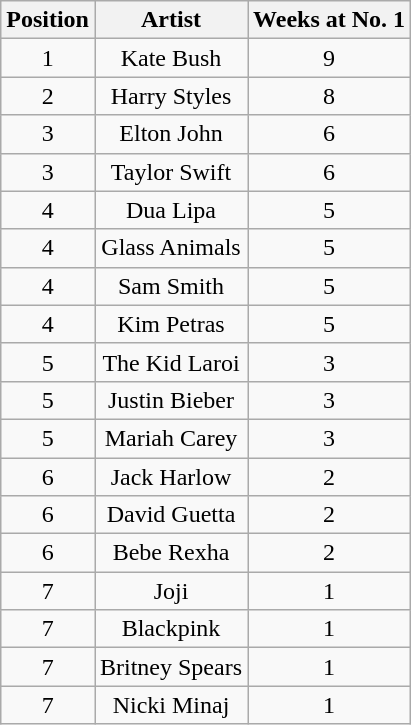<table class="wikitable plainrowheaders" style="text-align:center;">
<tr>
<th>Position</th>
<th>Artist</th>
<th>Weeks at No. 1</th>
</tr>
<tr>
<td>1</td>
<td>Kate Bush</td>
<td>9</td>
</tr>
<tr>
<td>2</td>
<td>Harry Styles</td>
<td>8</td>
</tr>
<tr>
<td>3</td>
<td>Elton John</td>
<td>6</td>
</tr>
<tr>
<td>3</td>
<td>Taylor Swift</td>
<td>6</td>
</tr>
<tr>
<td>4</td>
<td>Dua Lipa</td>
<td>5</td>
</tr>
<tr>
<td>4</td>
<td>Glass Animals</td>
<td>5</td>
</tr>
<tr>
<td>4</td>
<td>Sam Smith</td>
<td>5</td>
</tr>
<tr>
<td>4</td>
<td>Kim Petras</td>
<td>5</td>
</tr>
<tr>
<td>5</td>
<td>The Kid Laroi</td>
<td>3</td>
</tr>
<tr>
<td>5</td>
<td>Justin Bieber</td>
<td>3</td>
</tr>
<tr>
<td>5</td>
<td>Mariah Carey</td>
<td>3</td>
</tr>
<tr>
<td>6</td>
<td>Jack Harlow</td>
<td>2</td>
</tr>
<tr>
<td>6</td>
<td>David Guetta</td>
<td>2</td>
</tr>
<tr>
<td>6</td>
<td>Bebe Rexha</td>
<td>2</td>
</tr>
<tr>
<td>7</td>
<td>Joji</td>
<td>1</td>
</tr>
<tr>
<td>7</td>
<td>Blackpink</td>
<td>1</td>
</tr>
<tr>
<td>7</td>
<td>Britney Spears</td>
<td>1</td>
</tr>
<tr>
<td>7</td>
<td>Nicki Minaj</td>
<td>1</td>
</tr>
</table>
